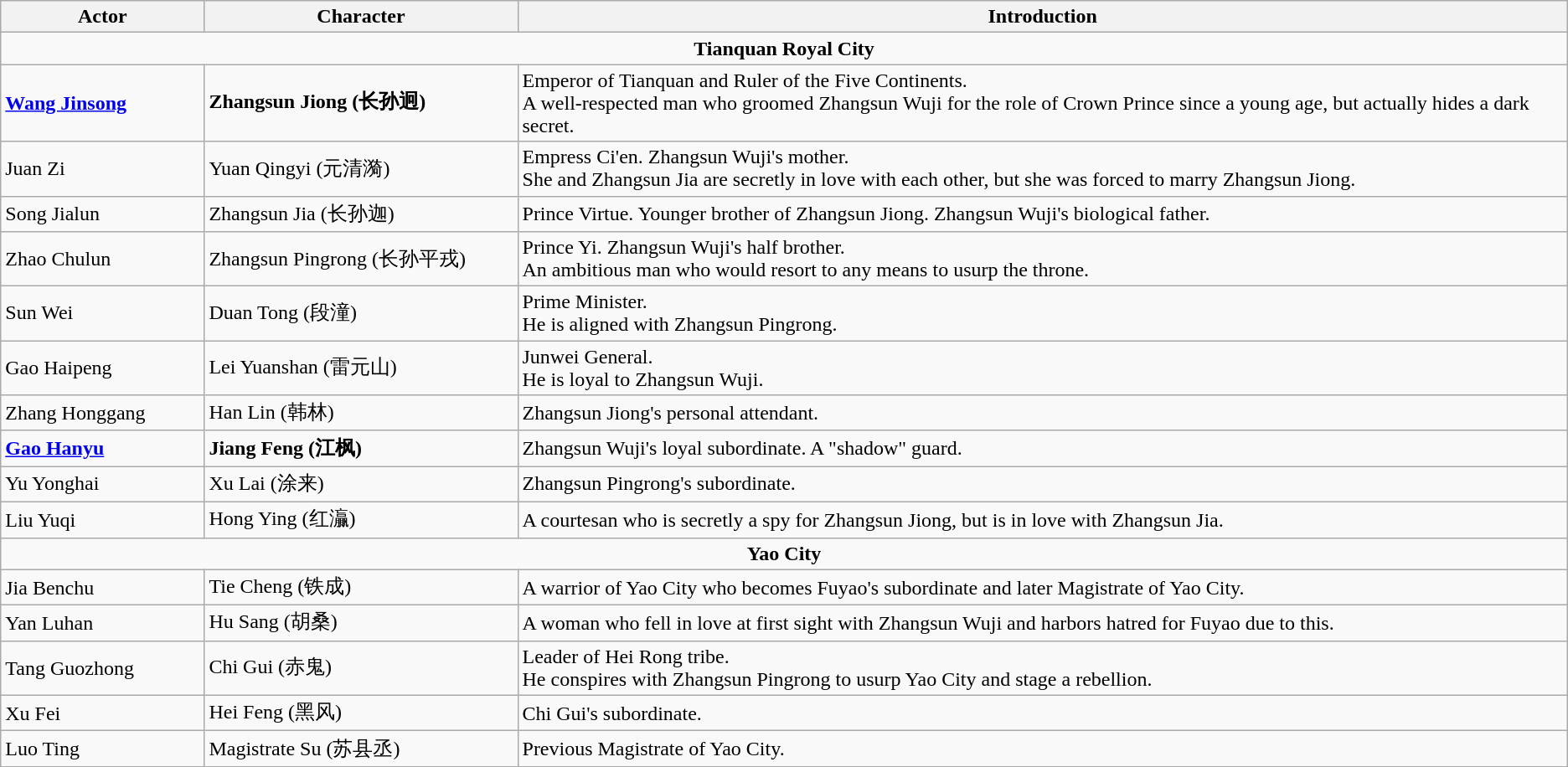<table class="wikitable">
<tr>
<th style="width:13%">Actor</th>
<th style="width:20%">Character</th>
<th>Introduction</th>
</tr>
<tr>
<td colspan=3 style="text-align:center;"><strong>Tianquan Royal City</strong></td>
</tr>
<tr>
<td><strong><a href='#'>Wang Jinsong</a></strong></td>
<td><strong>Zhangsun Jiong (长孙迥)</strong></td>
<td>Emperor of Tianquan and Ruler of the Five Continents. <br>A well-respected man who groomed Zhangsun Wuji for the role of Crown Prince since a young age, but actually hides a dark secret.</td>
</tr>
<tr>
<td>Juan Zi</td>
<td>Yuan Qingyi (元清漪)</td>
<td>Empress Ci'en. Zhangsun Wuji's mother.<br>She and Zhangsun Jia are secretly in love with each other, but she was forced to marry Zhangsun Jiong.</td>
</tr>
<tr>
<td>Song Jialun</td>
<td>Zhangsun Jia (长孙迦)</td>
<td>Prince Virtue. Younger brother of Zhangsun Jiong. Zhangsun Wuji's biological father.</td>
</tr>
<tr>
<td>Zhao Chulun</td>
<td>Zhangsun Pingrong (长孙平戎)</td>
<td>Prince Yi. Zhangsun Wuji's half brother.<br>An ambitious man who would resort to any means to usurp the throne.</td>
</tr>
<tr>
<td>Sun Wei</td>
<td>Duan Tong (段潼)</td>
<td>Prime Minister.<br>He is aligned with Zhangsun Pingrong.</td>
</tr>
<tr>
<td>Gao Haipeng</td>
<td>Lei Yuanshan (雷元山)</td>
<td>Junwei General.<br>He is loyal to Zhangsun Wuji.</td>
</tr>
<tr>
<td>Zhang Honggang</td>
<td>Han Lin (韩林)</td>
<td>Zhangsun Jiong's personal attendant.</td>
</tr>
<tr>
<td><strong><a href='#'>Gao Hanyu</a></strong></td>
<td><strong>Jiang Feng (江枫)</strong></td>
<td>Zhangsun Wuji's loyal subordinate. A "shadow" guard.</td>
</tr>
<tr>
<td>Yu Yonghai</td>
<td>Xu Lai (涂来)</td>
<td>Zhangsun Pingrong's subordinate.</td>
</tr>
<tr>
<td>Liu Yuqi</td>
<td>Hong Ying (红灜)</td>
<td>A courtesan who is secretly a spy for Zhangsun Jiong, but is in love with Zhangsun Jia.</td>
</tr>
<tr>
<td colspan=3 style="text-align:center;"><strong>Yao City</strong></td>
</tr>
<tr>
<td>Jia Benchu</td>
<td>Tie Cheng (铁成)</td>
<td>A warrior of Yao City who becomes Fuyao's subordinate and later Magistrate of Yao City.</td>
</tr>
<tr>
<td>Yan Luhan</td>
<td>Hu Sang (胡桑)</td>
<td>A woman who fell in love at first sight with Zhangsun Wuji and harbors hatred for Fuyao due to this.</td>
</tr>
<tr>
<td>Tang Guozhong</td>
<td>Chi Gui (赤鬼)</td>
<td>Leader of Hei Rong tribe.<br>He conspires with Zhangsun Pingrong to usurp Yao City and stage a rebellion.</td>
</tr>
<tr>
<td>Xu Fei</td>
<td>Hei Feng (黑风)</td>
<td>Chi Gui's subordinate.</td>
</tr>
<tr>
<td>Luo Ting</td>
<td>Magistrate Su (苏县丞)</td>
<td>Previous Magistrate of Yao City.</td>
</tr>
</table>
